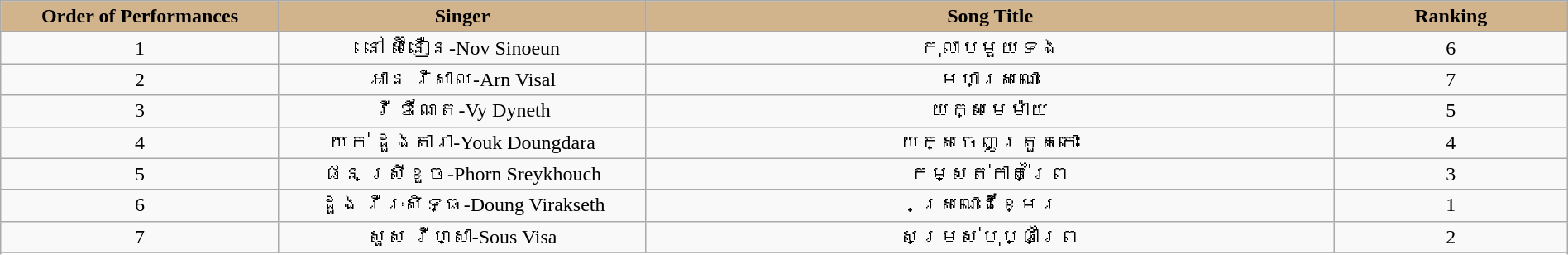<table class="wikitable sortable mw-collapsible" width="100%" style="text-align:center">
<tr align=center style="background:tan">
<td style="width:5%"><strong>Order of Performances</strong></td>
<td style="width:8%"><strong>Singer</strong></td>
<td style="width:15%"><strong>Song Title</strong></td>
<td style="width:5%"><strong>Ranking</strong></td>
</tr>
<tr>
<td>1</td>
<td>នៅ ស៊ីនឿន-Nov Sinoeun</td>
<td>កុលាបមួយទង</td>
<td>6</td>
</tr>
<tr align="center">
<td>2</td>
<td>អាន វិសាល-Arn Visal</td>
<td>មហាស្រណោះ</td>
<td>7</td>
</tr>
<tr align="center">
<td>3</td>
<td>វី ឌីណែត-Vy Dyneth</td>
<td>យក្សមេម៉ាយ</td>
<td>5</td>
</tr>
<tr align="center">
<td>4</td>
<td>យក់ ដួងតារា-Youk Doungdara</td>
<td>យក្សចេញត្រួតកោះ</td>
<td>4</td>
</tr>
<tr align="center">
<td>5</td>
<td>ផន ស្រីខួច-Phorn Sreykhouch</td>
<td>កម្សត់កាត់ព្រៃ</td>
<td>3</td>
</tr>
<tr align="center">
<td>6</td>
<td>ដួង វីរៈសិទ្ធ-Doung Virakseth</td>
<td>ស្រណោះដីខ្មែរ</td>
<td>1</td>
</tr>
<tr align="center">
<td>7</td>
<td>សួស វីហ្សា-Sous Visa</td>
<td>សម្រស់បុប្ផាព្រៃ</td>
<td>2</td>
</tr>
<tr align="center">
</tr>
<tr>
</tr>
</table>
